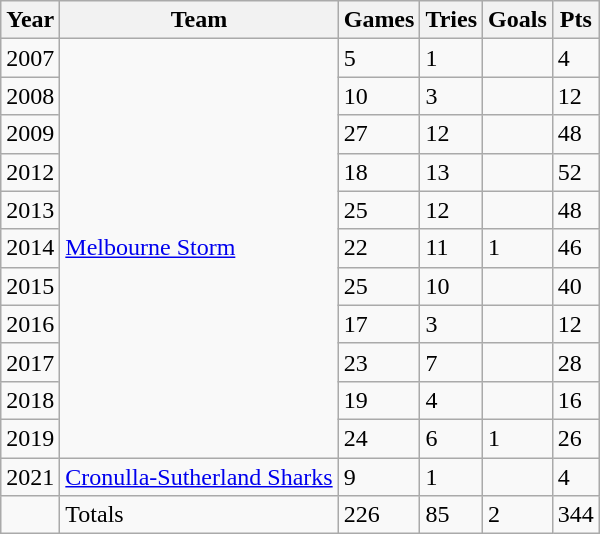<table class="wikitable">
<tr>
<th>Year</th>
<th>Team</th>
<th>Games</th>
<th>Tries</th>
<th>Goals</th>
<th>Pts</th>
</tr>
<tr>
<td>2007</td>
<td rowspan="11"> <a href='#'>Melbourne Storm</a></td>
<td>5</td>
<td>1</td>
<td></td>
<td>4</td>
</tr>
<tr>
<td>2008</td>
<td>10</td>
<td>3</td>
<td></td>
<td>12</td>
</tr>
<tr>
<td>2009</td>
<td>27</td>
<td>12</td>
<td></td>
<td>48</td>
</tr>
<tr>
<td>2012</td>
<td>18</td>
<td>13</td>
<td></td>
<td>52</td>
</tr>
<tr>
<td>2013</td>
<td>25</td>
<td>12</td>
<td></td>
<td>48</td>
</tr>
<tr>
<td>2014</td>
<td>22</td>
<td>11</td>
<td>1</td>
<td>46</td>
</tr>
<tr>
<td>2015</td>
<td>25</td>
<td>10</td>
<td></td>
<td>40</td>
</tr>
<tr>
<td>2016</td>
<td>17</td>
<td>3</td>
<td></td>
<td>12</td>
</tr>
<tr>
<td>2017</td>
<td>23</td>
<td>7</td>
<td></td>
<td>28</td>
</tr>
<tr>
<td>2018</td>
<td>19</td>
<td>4</td>
<td></td>
<td>16</td>
</tr>
<tr>
<td>2019</td>
<td>24</td>
<td>6</td>
<td>1</td>
<td>26</td>
</tr>
<tr>
<td>2021</td>
<td> <a href='#'>Cronulla-Sutherland Sharks</a></td>
<td>9</td>
<td>1</td>
<td></td>
<td>4</td>
</tr>
<tr>
<td></td>
<td>Totals</td>
<td>226</td>
<td>85</td>
<td>2</td>
<td>344</td>
</tr>
</table>
